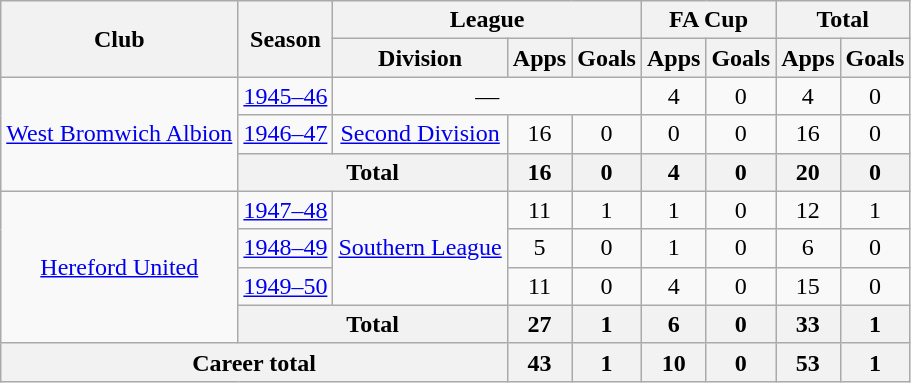<table class="wikitable" style="text-align: center;">
<tr>
<th rowspan="2">Club</th>
<th rowspan="2">Season</th>
<th colspan="3">League</th>
<th colspan="2">FA Cup</th>
<th colspan="2">Total</th>
</tr>
<tr>
<th>Division</th>
<th>Apps</th>
<th>Goals</th>
<th>Apps</th>
<th>Goals</th>
<th>Apps</th>
<th>Goals</th>
</tr>
<tr>
<td rowspan="3"><a href='#'>West Bromwich Albion</a></td>
<td><a href='#'>1945–46</a></td>
<td colspan="3">—</td>
<td>4</td>
<td>0</td>
<td>4</td>
<td>0</td>
</tr>
<tr>
<td><a href='#'>1946–47</a></td>
<td><a href='#'>Second Division</a></td>
<td>16</td>
<td>0</td>
<td>0</td>
<td>0</td>
<td>16</td>
<td>0</td>
</tr>
<tr>
<th colspan="2">Total</th>
<th>16</th>
<th>0</th>
<th>4</th>
<th>0</th>
<th>20</th>
<th>0</th>
</tr>
<tr>
<td rowspan="4"><a href='#'>Hereford United</a></td>
<td><a href='#'>1947–48</a></td>
<td rowspan="3"><a href='#'>Southern League</a></td>
<td>11</td>
<td>1</td>
<td>1</td>
<td>0</td>
<td>12</td>
<td>1</td>
</tr>
<tr>
<td><a href='#'>1948–49</a></td>
<td>5</td>
<td>0</td>
<td>1</td>
<td>0</td>
<td>6</td>
<td>0</td>
</tr>
<tr>
<td><a href='#'>1949–50</a></td>
<td>11</td>
<td>0</td>
<td>4</td>
<td>0</td>
<td>15</td>
<td>0</td>
</tr>
<tr>
<th colspan="2">Total</th>
<th>27</th>
<th>1</th>
<th>6</th>
<th>0</th>
<th>33</th>
<th>1</th>
</tr>
<tr>
<th colspan="3">Career total</th>
<th>43</th>
<th>1</th>
<th>10</th>
<th>0</th>
<th>53</th>
<th>1</th>
</tr>
</table>
